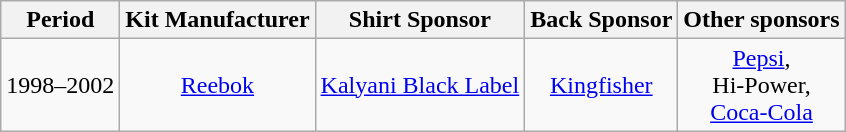<table class="wikitable" style="text-align:center;margin-left:1em;float:center">
<tr>
<th>Period</th>
<th>Kit Manufacturer</th>
<th>Shirt Sponsor</th>
<th>Back Sponsor</th>
<th>Other sponsors</th>
</tr>
<tr>
<td>1998–2002</td>
<td><a href='#'>Reebok</a></td>
<td><a href='#'>Kalyani Black Label</a></td>
<td><a href='#'>Kingfisher</a></td>
<td><a href='#'>Pepsi</a>,<br>Hi-Power,<br><a href='#'>Coca-Cola</a></td>
</tr>
</table>
